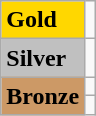<table class="wikitable">
<tr>
<td bgcolor="gold"><strong>Gold</strong></td>
<td></td>
</tr>
<tr>
<td bgcolor="silver"><strong>Silver</strong></td>
<td></td>
</tr>
<tr>
<td rowspan="2" bgcolor="#cc9966"><strong>Bronze</strong></td>
<td></td>
</tr>
<tr>
<td></td>
</tr>
</table>
